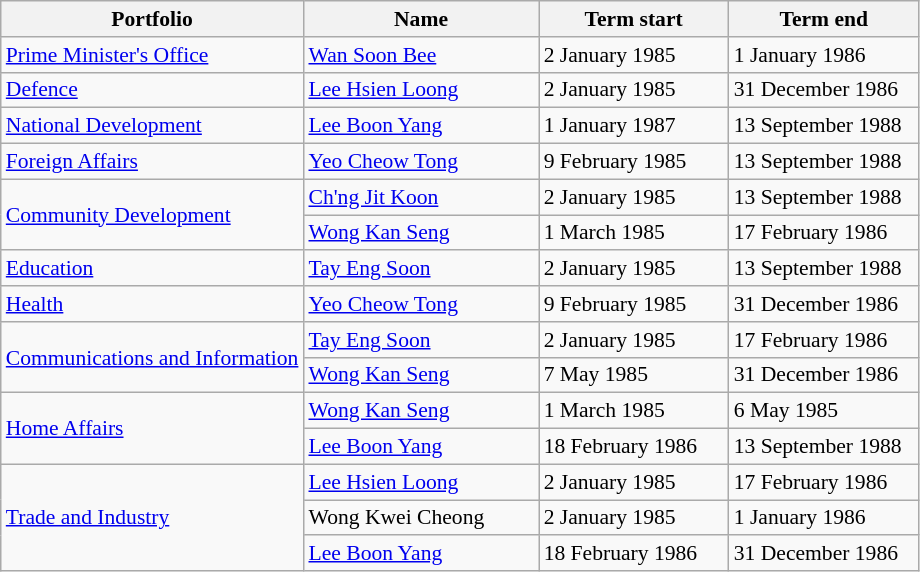<table class="wikitable unsortable" style="font-size: 90%;">
<tr>
<th scope="col">Portfolio</th>
<th scope="col" width="150px">Name</th>
<th scope="col" width="120px">Term start</th>
<th scope="col" width="120px">Term end</th>
</tr>
<tr>
<td><a href='#'>Prime Minister's Office</a></td>
<td><a href='#'>Wan Soon Bee</a></td>
<td>2 January 1985</td>
<td>1 January 1986</td>
</tr>
<tr>
<td><a href='#'>Defence</a></td>
<td><a href='#'>Lee Hsien Loong</a></td>
<td>2 January 1985</td>
<td>31 December 1986</td>
</tr>
<tr>
<td><a href='#'>National Development</a></td>
<td><a href='#'>Lee Boon Yang</a></td>
<td>1 January 1987</td>
<td>13 September 1988</td>
</tr>
<tr>
<td><a href='#'>Foreign Affairs</a></td>
<td><a href='#'>Yeo Cheow Tong</a></td>
<td>9 February 1985</td>
<td>13 September 1988</td>
</tr>
<tr>
<td rowspan="2"><a href='#'>Community Development</a></td>
<td><a href='#'>Ch'ng Jit Koon</a></td>
<td>2 January 1985</td>
<td>13 September 1988</td>
</tr>
<tr>
<td><a href='#'>Wong Kan Seng</a></td>
<td>1 March 1985</td>
<td>17 February 1986</td>
</tr>
<tr>
<td><a href='#'>Education</a></td>
<td><a href='#'>Tay Eng Soon</a></td>
<td>2 January 1985</td>
<td>13 September 1988</td>
</tr>
<tr>
<td><a href='#'>Health</a></td>
<td><a href='#'>Yeo Cheow Tong</a></td>
<td>9 February 1985</td>
<td>31 December 1986</td>
</tr>
<tr>
<td rowspan="2"><a href='#'>Communications and Information</a></td>
<td><a href='#'>Tay Eng Soon</a></td>
<td>2 January 1985</td>
<td>17 February 1986</td>
</tr>
<tr>
<td><a href='#'>Wong Kan Seng</a></td>
<td>7 May 1985</td>
<td>31 December 1986</td>
</tr>
<tr>
<td rowspan="2"><a href='#'>Home Affairs</a></td>
<td><a href='#'>Wong Kan Seng</a></td>
<td>1 March 1985</td>
<td>6 May 1985</td>
</tr>
<tr>
<td><a href='#'>Lee Boon Yang</a></td>
<td>18 February 1986</td>
<td>13 September 1988</td>
</tr>
<tr>
<td rowspan="3"><a href='#'>Trade and Industry</a></td>
<td><a href='#'>Lee Hsien Loong</a></td>
<td>2 January 1985</td>
<td>17 February 1986</td>
</tr>
<tr>
<td>Wong Kwei Cheong</td>
<td>2 January 1985</td>
<td>1 January 1986</td>
</tr>
<tr>
<td><a href='#'>Lee Boon Yang</a></td>
<td>18 February 1986</td>
<td>31 December 1986</td>
</tr>
</table>
